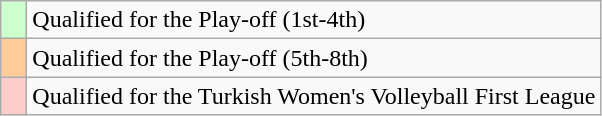<table class="wikitable" style="text-align:left;">
<tr>
<td width=10px bgcolor=#ccffcc></td>
<td>Qualified for the Play-off (1st-4th)</td>
</tr>
<tr>
<td width=10px bgcolor=#ffcc99></td>
<td>Qualified for the Play-off (5th-8th)</td>
</tr>
<tr>
<td width=10px bgcolor=#ffcccc></td>
<td>Qualified for the Turkish Women's Volleyball First League</td>
</tr>
</table>
